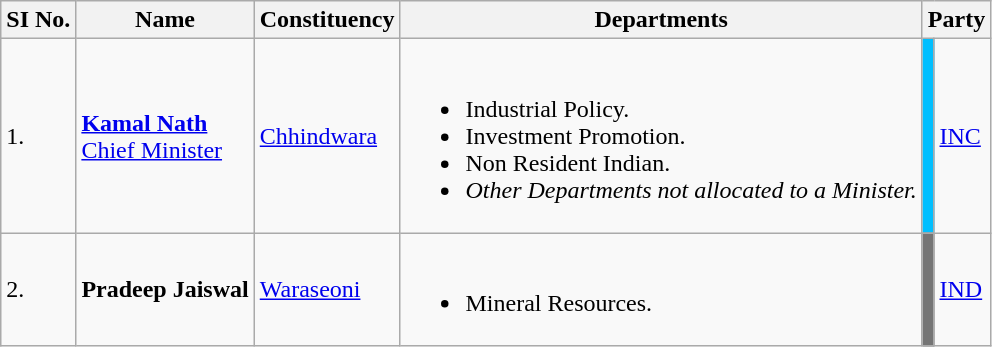<table class = "wikitable">
<tr>
<th>SI No.</th>
<th>Name</th>
<th>Constituency</th>
<th>Departments</th>
<th colspan="2" scope="col">Party</th>
</tr>
<tr>
<td>1.</td>
<td> <strong><a href='#'>Kamal Nath</a></strong><br><a href='#'>Chief Minister</a></td>
<td><a href='#'>Chhindwara</a></td>
<td><br><ul><li>Industrial Policy.</li><li>Investment Promotion.</li><li>Non Resident Indian.</li><li><em> Other Departments not allocated to a Minister.</em></li></ul></td>
<td bgcolor=#00BFFF></td>
<td><a href='#'>INC</a></td>
</tr>
<tr>
<td>2.</td>
<td><strong>Pradeep Jaiswal</strong></td>
<td><a href='#'>Waraseoni</a></td>
<td><br><ul><li>Mineral Resources.</li></ul></td>
<td bgcolor=#757575></td>
<td><a href='#'>IND</a></td>
</tr>
</table>
